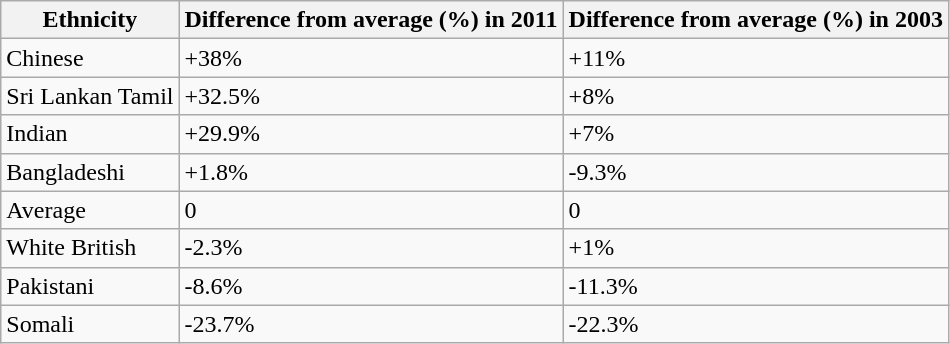<table class="wikitable">
<tr>
<th>Ethnicity</th>
<th>Difference from average (%) in 2011</th>
<th>Difference from average (%) in 2003</th>
</tr>
<tr>
<td>Chinese</td>
<td>+38%</td>
<td>+11%</td>
</tr>
<tr>
<td>Sri Lankan Tamil</td>
<td>+32.5%</td>
<td>+8%</td>
</tr>
<tr>
<td>Indian</td>
<td>+29.9%</td>
<td>+7%</td>
</tr>
<tr>
<td>Bangladeshi</td>
<td>+1.8%</td>
<td>-9.3%</td>
</tr>
<tr>
<td>Average</td>
<td>0</td>
<td>0</td>
</tr>
<tr>
<td>White British</td>
<td>-2.3%</td>
<td>+1%</td>
</tr>
<tr>
<td>Pakistani</td>
<td>-8.6%</td>
<td>-11.3%</td>
</tr>
<tr>
<td>Somali</td>
<td>-23.7%</td>
<td>-22.3%</td>
</tr>
</table>
